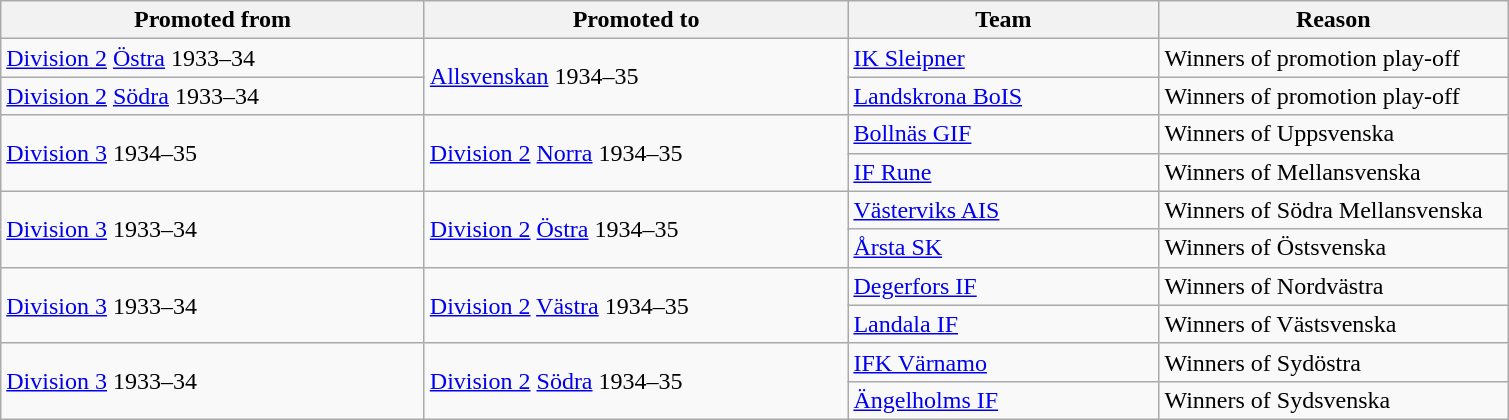<table class="wikitable" style="text-align: left;">
<tr>
<th style="width: 275px;">Promoted from</th>
<th style="width: 275px;">Promoted to</th>
<th style="width: 200px;">Team</th>
<th style="width: 225px;">Reason</th>
</tr>
<tr>
<td><a href='#'>Division 2</a> <a href='#'>Östra</a> 1933–34</td>
<td rowspan=2><a href='#'>Allsvenskan</a> 1934–35</td>
<td><a href='#'>IK Sleipner</a></td>
<td>Winners of promotion play-off</td>
</tr>
<tr>
<td><a href='#'>Division 2</a> <a href='#'>Södra</a> 1933–34</td>
<td><a href='#'>Landskrona BoIS</a></td>
<td>Winners of promotion play-off</td>
</tr>
<tr>
<td rowspan=2><a href='#'>Division 3</a> 1934–35</td>
<td rowspan=2><a href='#'>Division 2</a> <a href='#'>Norra</a> 1934–35</td>
<td><a href='#'>Bollnäs GIF</a></td>
<td>Winners of Uppsvenska</td>
</tr>
<tr>
<td><a href='#'>IF Rune</a></td>
<td>Winners of Mellansvenska</td>
</tr>
<tr>
<td rowspan=2><a href='#'>Division 3</a> 1933–34</td>
<td rowspan=2><a href='#'>Division 2</a> <a href='#'>Östra</a> 1934–35</td>
<td><a href='#'>Västerviks AIS</a></td>
<td>Winners of Södra Mellansvenska</td>
</tr>
<tr>
<td><a href='#'>Årsta SK</a></td>
<td>Winners of Östsvenska</td>
</tr>
<tr>
<td rowspan=2><a href='#'>Division 3</a> 1933–34</td>
<td rowspan=2><a href='#'>Division 2</a> <a href='#'>Västra</a> 1934–35</td>
<td><a href='#'>Degerfors IF</a></td>
<td>Winners of Nordvästra</td>
</tr>
<tr>
<td><a href='#'>Landala IF</a></td>
<td>Winners of Västsvenska</td>
</tr>
<tr>
<td rowspan=2><a href='#'>Division 3</a> 1933–34</td>
<td rowspan=2><a href='#'>Division 2</a> <a href='#'>Södra</a> 1934–35</td>
<td><a href='#'>IFK Värnamo</a></td>
<td>Winners of Sydöstra</td>
</tr>
<tr>
<td><a href='#'>Ängelholms IF</a></td>
<td>Winners of Sydsvenska</td>
</tr>
</table>
